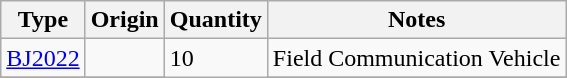<table class="wikitable">
<tr>
<th>Type</th>
<th>Origin</th>
<th>Quantity</th>
<th>Notes</th>
</tr>
<tr>
<td><a href='#'>BJ2022</a></td>
<td></td>
<td rowspan="8">10</td>
<td>Field Communication Vehicle</td>
</tr>
<tr>
</tr>
</table>
